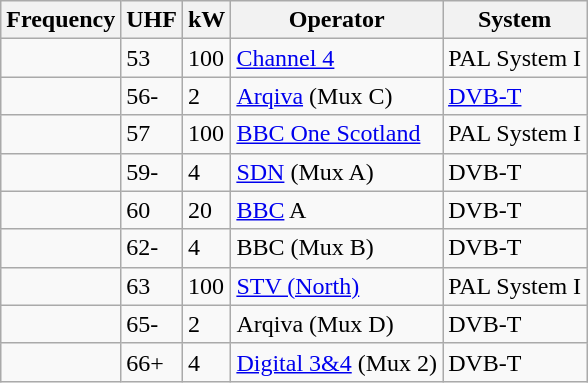<table class="wikitable sortable">
<tr>
<th>Frequency</th>
<th>UHF</th>
<th>kW</th>
<th>Operator</th>
<th>System</th>
</tr>
<tr>
<td></td>
<td>53</td>
<td>100</td>
<td><a href='#'>Channel 4</a></td>
<td>PAL System I</td>
</tr>
<tr>
<td></td>
<td>56-</td>
<td>2</td>
<td><a href='#'>Arqiva</a> (Mux C)</td>
<td><a href='#'>DVB-T</a></td>
</tr>
<tr>
<td></td>
<td>57</td>
<td>100</td>
<td><a href='#'>BBC One Scotland</a></td>
<td>PAL System I</td>
</tr>
<tr>
<td></td>
<td>59-</td>
<td>4</td>
<td><a href='#'>SDN</a> (Mux A)</td>
<td>DVB-T</td>
</tr>
<tr>
<td></td>
<td>60</td>
<td>20</td>
<td><a href='#'>BBC</a> A</td>
<td>DVB-T</td>
</tr>
<tr>
<td></td>
<td>62-</td>
<td>4</td>
<td>BBC (Mux B)</td>
<td>DVB-T</td>
</tr>
<tr>
<td></td>
<td>63</td>
<td>100</td>
<td><a href='#'>STV (North)</a></td>
<td>PAL System I</td>
</tr>
<tr>
<td></td>
<td>65-</td>
<td>2</td>
<td>Arqiva (Mux D)</td>
<td>DVB-T</td>
</tr>
<tr>
<td></td>
<td>66+</td>
<td>4</td>
<td><a href='#'>Digital 3&4</a> (Mux 2)</td>
<td>DVB-T</td>
</tr>
</table>
